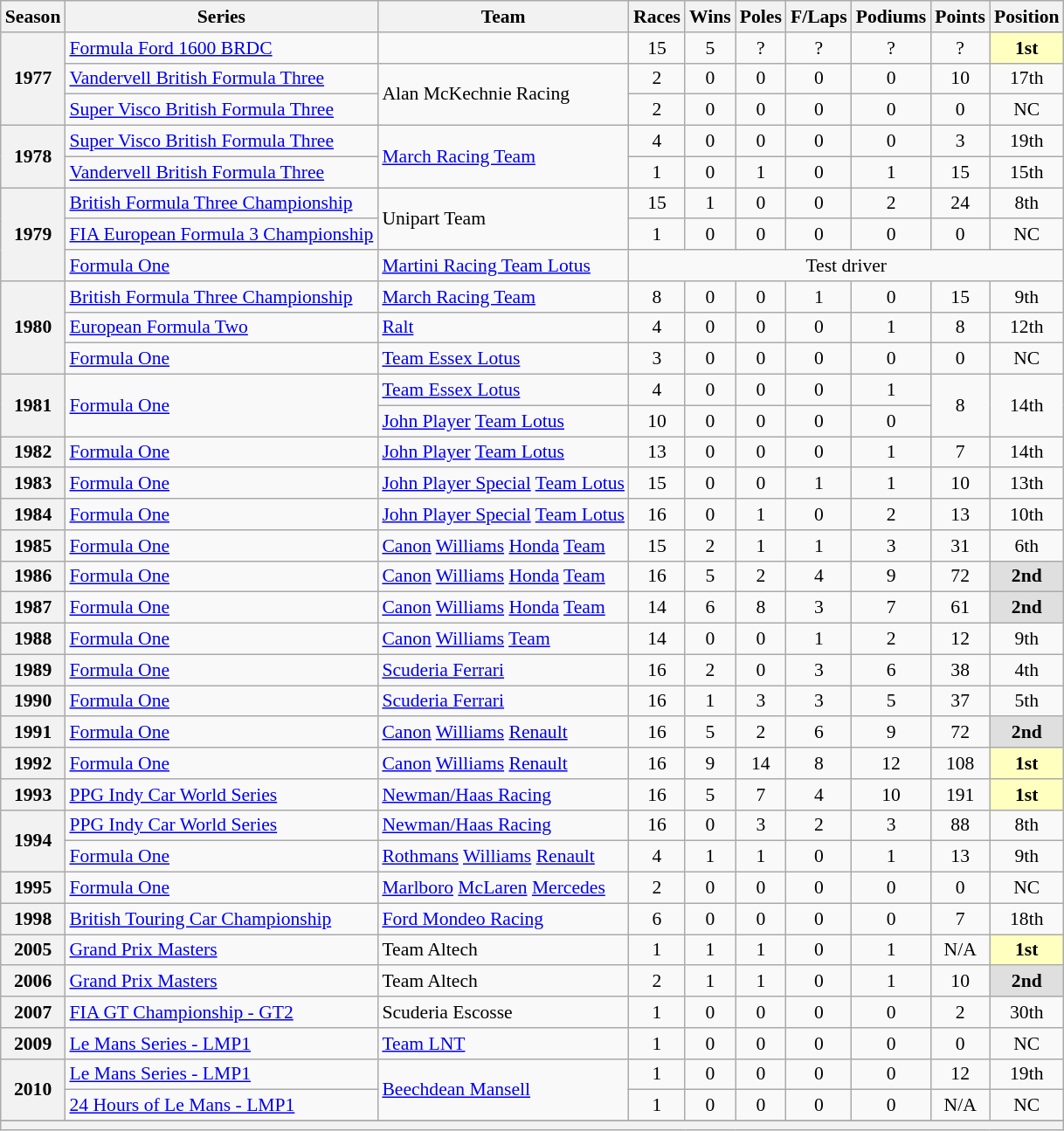<table class="wikitable" style="font-size: 90%; text-align:center">
<tr>
<th>Season</th>
<th>Series</th>
<th>Team</th>
<th>Races</th>
<th>Wins</th>
<th>Poles</th>
<th>F/Laps</th>
<th>Podiums</th>
<th>Points</th>
<th>Position</th>
</tr>
<tr>
<th rowspan=3>1977</th>
<td align=left><a href='#'>Formula Ford 1600 BRDC</a></td>
<td align=left></td>
<td>15</td>
<td>5</td>
<td>?</td>
<td>?</td>
<td>?</td>
<td>?</td>
<td style="background:#FFFFBF"><strong>1st</strong></td>
</tr>
<tr>
<td align=left><a href='#'>Vandervell British Formula Three</a></td>
<td rowspan="2" style="text-align:left">Alan McKechnie Racing</td>
<td>2</td>
<td>0</td>
<td>0</td>
<td>0</td>
<td>0</td>
<td>10</td>
<td>17th</td>
</tr>
<tr>
<td align=left><a href='#'>Super Visco British Formula Three</a></td>
<td>2</td>
<td>0</td>
<td>0</td>
<td>0</td>
<td>0</td>
<td>0</td>
<td>NC</td>
</tr>
<tr>
<th rowspan=2>1978</th>
<td align=left><a href='#'>Super Visco British Formula Three</a></td>
<td rowspan="2" style="text-align:left"><a href='#'>March Racing Team</a></td>
<td>4</td>
<td>0</td>
<td>0</td>
<td>0</td>
<td>0</td>
<td>3</td>
<td>19th</td>
</tr>
<tr>
<td align=left><a href='#'>Vandervell British Formula Three</a></td>
<td>1</td>
<td>0</td>
<td>1</td>
<td>0</td>
<td>1</td>
<td>15</td>
<td>15th</td>
</tr>
<tr>
<th rowspan="3">1979</th>
<td align=left><a href='#'>British Formula Three Championship</a></td>
<td rowspan="2" style="text-align:left">Unipart Team</td>
<td>15</td>
<td>1</td>
<td>0</td>
<td>0</td>
<td>2</td>
<td>24</td>
<td>8th</td>
</tr>
<tr>
<td align=left><a href='#'>FIA European Formula 3 Championship</a></td>
<td>1</td>
<td>0</td>
<td>0</td>
<td>0</td>
<td>0</td>
<td>0</td>
<td>NC</td>
</tr>
<tr>
<td align=left><a href='#'>Formula One</a></td>
<td align=left><a href='#'>Martini Racing Team Lotus</a></td>
<td colspan="7">Test driver</td>
</tr>
<tr>
<th rowspan="3">1980</th>
<td align="left"><a href='#'>British Formula Three Championship</a></td>
<td align="left"><a href='#'>March Racing Team</a></td>
<td>8</td>
<td>0</td>
<td>0</td>
<td>1</td>
<td>0</td>
<td>15</td>
<td>9th</td>
</tr>
<tr>
<td align=left><a href='#'>European Formula Two</a></td>
<td align=left><a href='#'>Ralt</a></td>
<td>4</td>
<td>0</td>
<td>0</td>
<td>0</td>
<td>1</td>
<td>8</td>
<td>12th</td>
</tr>
<tr>
<td align=left><a href='#'>Formula One</a></td>
<td align=left><a href='#'>Team Essex Lotus</a></td>
<td>3</td>
<td>0</td>
<td>0</td>
<td>0</td>
<td>0</td>
<td>0</td>
<td>NC</td>
</tr>
<tr>
<th rowspan=2>1981</th>
<td rowspan="2" style="text-align:left"><a href='#'>Formula One</a></td>
<td align=left><a href='#'>Team Essex Lotus</a></td>
<td>4</td>
<td>0</td>
<td>0</td>
<td>0</td>
<td>1</td>
<td rowspan=2>8</td>
<td rowspan=2>14th</td>
</tr>
<tr>
<td align=left><a href='#'>John Player</a> <a href='#'>Team Lotus</a></td>
<td>10</td>
<td>0</td>
<td>0</td>
<td>0</td>
<td>0</td>
</tr>
<tr>
<th>1982</th>
<td align=left><a href='#'>Formula One</a></td>
<td align=left><a href='#'>John Player</a> <a href='#'>Team Lotus</a></td>
<td>13</td>
<td>0</td>
<td>0</td>
<td>0</td>
<td>1</td>
<td>7</td>
<td>14th</td>
</tr>
<tr>
<th>1983</th>
<td align=left><a href='#'>Formula One</a></td>
<td align=left><a href='#'>John Player Special</a> <a href='#'>Team Lotus</a></td>
<td>15</td>
<td>0</td>
<td>0</td>
<td>1</td>
<td>1</td>
<td>10</td>
<td>13th</td>
</tr>
<tr>
<th>1984</th>
<td align=left><a href='#'>Formula One</a></td>
<td align=left><a href='#'>John Player Special</a> <a href='#'>Team Lotus</a></td>
<td>16</td>
<td>0</td>
<td>1</td>
<td>0</td>
<td>2</td>
<td>13</td>
<td>10th</td>
</tr>
<tr>
<th>1985</th>
<td align=left><a href='#'>Formula One</a></td>
<td align=left><a href='#'>Canon</a> <a href='#'>Williams</a> <a href='#'>Honda</a> <a href='#'>Team</a></td>
<td>15</td>
<td>2</td>
<td>1</td>
<td>1</td>
<td>3</td>
<td>31</td>
<td>6th</td>
</tr>
<tr>
<th>1986</th>
<td align=left><a href='#'>Formula One</a></td>
<td align=left><a href='#'>Canon</a> <a href='#'>Williams</a> <a href='#'>Honda</a> <a href='#'>Team</a></td>
<td>16</td>
<td>5</td>
<td>2</td>
<td>4</td>
<td>9</td>
<td>72</td>
<td style="background:#DFDFDF"><strong>2nd</strong></td>
</tr>
<tr>
<th>1987</th>
<td align=left><a href='#'>Formula One</a></td>
<td align=left><a href='#'>Canon</a> <a href='#'>Williams</a> <a href='#'>Honda</a> <a href='#'>Team</a></td>
<td>14</td>
<td>6</td>
<td>8</td>
<td>3</td>
<td>7</td>
<td>61</td>
<td style="background:#DFDFDF"><strong>2nd</strong></td>
</tr>
<tr>
<th>1988</th>
<td align=left><a href='#'>Formula One</a></td>
<td align=left><a href='#'>Canon</a> <a href='#'>Williams</a> <a href='#'>Team</a></td>
<td>14</td>
<td>0</td>
<td>0</td>
<td>1</td>
<td>2</td>
<td>12</td>
<td>9th</td>
</tr>
<tr>
<th>1989</th>
<td align=left><a href='#'>Formula One</a></td>
<td align=left><a href='#'>Scuderia Ferrari</a></td>
<td>16</td>
<td>2</td>
<td>0</td>
<td>3</td>
<td>6</td>
<td>38</td>
<td>4th</td>
</tr>
<tr>
<th>1990</th>
<td align=left><a href='#'>Formula One</a></td>
<td align=left><a href='#'>Scuderia Ferrari</a></td>
<td>16</td>
<td>1</td>
<td>3</td>
<td>3</td>
<td>5</td>
<td>37</td>
<td>5th</td>
</tr>
<tr>
<th>1991</th>
<td align=left><a href='#'>Formula One</a></td>
<td align=left><a href='#'>Canon</a> <a href='#'>Williams</a> <a href='#'>Renault</a></td>
<td>16</td>
<td>5</td>
<td>2</td>
<td>6</td>
<td>9</td>
<td>72</td>
<td style="background:#DFDFDF"><strong>2nd</strong></td>
</tr>
<tr>
<th>1992</th>
<td align=left><a href='#'>Formula One</a></td>
<td align=left><a href='#'>Canon</a> <a href='#'>Williams</a> <a href='#'>Renault</a></td>
<td>16</td>
<td>9</td>
<td>14</td>
<td>8</td>
<td>12</td>
<td>108</td>
<td style="background:#FFFFBF"><strong>1st</strong></td>
</tr>
<tr>
<th>1993</th>
<td align=left><a href='#'>PPG Indy Car World Series</a></td>
<td align=left><a href='#'>Newman/Haas Racing</a></td>
<td>16</td>
<td>5</td>
<td>7</td>
<td>4</td>
<td>10</td>
<td>191</td>
<td style="background:#FFFFBF"><strong>1st</strong></td>
</tr>
<tr>
<th rowspan=2>1994</th>
<td align=left><a href='#'>PPG Indy Car World Series</a></td>
<td align=left><a href='#'>Newman/Haas Racing</a></td>
<td>16</td>
<td>0</td>
<td>3</td>
<td>2</td>
<td>3</td>
<td>88</td>
<td>8th</td>
</tr>
<tr>
<td align=left><a href='#'>Formula One</a></td>
<td align=left><a href='#'>Rothmans</a> <a href='#'>Williams</a> <a href='#'>Renault</a></td>
<td>4</td>
<td>1</td>
<td>1</td>
<td>0</td>
<td>1</td>
<td>13</td>
<td>9th</td>
</tr>
<tr>
<th>1995</th>
<td align=left><a href='#'>Formula One</a></td>
<td align=left><a href='#'>Marlboro</a> <a href='#'>McLaren</a> <a href='#'>Mercedes</a></td>
<td>2</td>
<td>0</td>
<td>0</td>
<td>0</td>
<td>0</td>
<td>0</td>
<td>NC</td>
</tr>
<tr>
<th>1998</th>
<td align=left><a href='#'>British Touring Car Championship</a></td>
<td align=left><a href='#'>Ford Mondeo Racing</a></td>
<td>6</td>
<td>0</td>
<td>0</td>
<td>0</td>
<td>0</td>
<td>7</td>
<td>18th</td>
</tr>
<tr>
<th>2005</th>
<td align=left><a href='#'>Grand Prix Masters</a></td>
<td align=left>Team Altech</td>
<td>1</td>
<td>1</td>
<td>1</td>
<td>0</td>
<td>1</td>
<td>N/A</td>
<td style="background:#FFFFBF"><strong>1st</strong></td>
</tr>
<tr>
<th>2006</th>
<td align=left><a href='#'>Grand Prix Masters</a></td>
<td align=left>Team Altech</td>
<td>2</td>
<td>1</td>
<td>1</td>
<td>0</td>
<td>1</td>
<td>10</td>
<td style="background:#DFDFDF"><strong>2nd</strong></td>
</tr>
<tr>
<th>2007</th>
<td align=left><a href='#'>FIA GT Championship - GT2</a></td>
<td align=left>Scuderia Escosse</td>
<td>1</td>
<td>0</td>
<td>0</td>
<td>0</td>
<td>0</td>
<td>2</td>
<td>30th</td>
</tr>
<tr>
<th>2009</th>
<td align=left><a href='#'>Le Mans Series - LMP1</a></td>
<td align=left><a href='#'>Team LNT</a></td>
<td>1</td>
<td>0</td>
<td>0</td>
<td>0</td>
<td>0</td>
<td>0</td>
<td>NC</td>
</tr>
<tr>
<th rowspan="2">2010</th>
<td align=left><a href='#'>Le Mans Series - LMP1</a></td>
<td rowspan="2" align=left><a href='#'>Beechdean Mansell</a></td>
<td>1</td>
<td>0</td>
<td>0</td>
<td>0</td>
<td>0</td>
<td>12</td>
<td>19th</td>
</tr>
<tr>
<td align="left"><a href='#'>24 Hours of Le Mans - LMP1</a></td>
<td>1</td>
<td>0</td>
<td>0</td>
<td>0</td>
<td>0</td>
<td>N/A</td>
<td>NC</td>
</tr>
<tr>
</tr>
<tr>
<th colspan="10"></th>
</tr>
</table>
